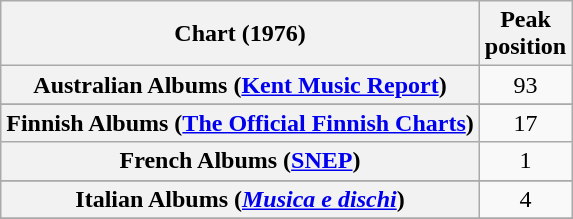<table class="wikitable sortable plainrowheaders" style="text-align:center">
<tr>
<th scope="col">Chart (1976)</th>
<th scope="col">Peak<br>position</th>
</tr>
<tr>
<th scope="row">Australian Albums (<a href='#'>Kent Music Report</a>)</th>
<td align="center">93</td>
</tr>
<tr>
</tr>
<tr>
</tr>
<tr>
<th scope="row">Finnish Albums (<a href='#'>The Official Finnish Charts</a>)</th>
<td align="center">17</td>
</tr>
<tr>
<th scope="row">French Albums (<a href='#'>SNEP</a>)</th>
<td align="center">1</td>
</tr>
<tr>
</tr>
<tr>
<th scope="row">Italian Albums (<em><a href='#'>Musica e dischi</a></em>)</th>
<td style="text-align:center;">4</td>
</tr>
<tr>
</tr>
<tr>
</tr>
<tr>
</tr>
<tr>
</tr>
</table>
